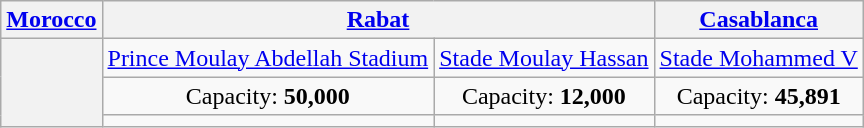<table class="wikitable" style="text-align:center;amrgin:1em auto;">
<tr>
<th><a href='#'>Morocco</a></th>
<th colspan=2><a href='#'>Rabat</a></th>
<th><a href='#'>Casablanca</a></th>
</tr>
<tr>
<th rowspan="3"></th>
<td><a href='#'>Prince Moulay Abdellah Stadium</a></td>
<td><a href='#'>Stade Moulay Hassan</a></td>
<td><a href='#'>Stade Mohammed V</a></td>
</tr>
<tr>
<td>Capacity: <strong>50,000</strong></td>
<td>Capacity: <strong>12,000</strong></td>
<td>Capacity: <strong>45,891</strong></td>
</tr>
<tr>
<td></td>
<td></td>
<td></td>
</tr>
</table>
